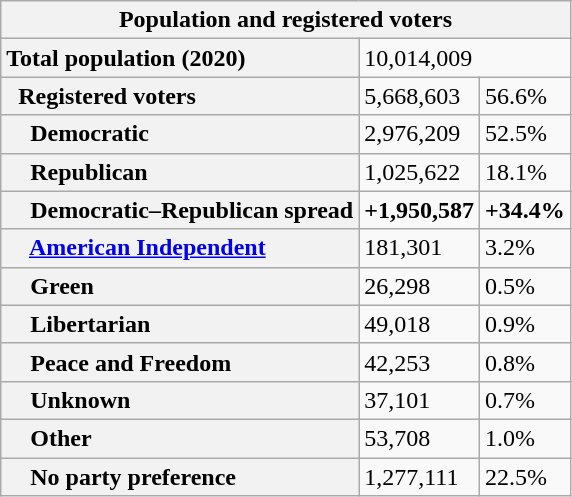<table class="wikitable">
<tr>
<th colspan="3">Population and registered voters</th>
</tr>
<tr>
<th scope="row" style="text-align: left;">Total population (2020)</th>
<td colspan="2">10,014,009</td>
</tr>
<tr>
<th scope="row" style="text-align: left;">  Registered voters</th>
<td>5,668,603</td>
<td>56.6%</td>
</tr>
<tr>
<th scope="row" style="text-align: left;">    Democratic</th>
<td>2,976,209</td>
<td>52.5%</td>
</tr>
<tr>
<th scope="row" style="text-align: left;">    Republican</th>
<td>1,025,622</td>
<td>18.1%</td>
</tr>
<tr>
<th scope="row" style="text-align: left;">    Democratic–Republican spread</th>
<td><span><strong>+1,950,587</strong></span></td>
<td><span><strong>+34.4%</strong></span></td>
</tr>
<tr>
<th scope="row" style="text-align: left;">    <a href='#'>American Independent</a></th>
<td>181,301</td>
<td>3.2%</td>
</tr>
<tr>
<th scope="row" style="text-align: left;">    Green</th>
<td>26,298</td>
<td>0.5%</td>
</tr>
<tr>
<th scope="row" style="text-align: left;">    Libertarian</th>
<td>49,018</td>
<td>0.9%</td>
</tr>
<tr>
<th scope="row" style="text-align: left;">    Peace and Freedom</th>
<td>42,253</td>
<td>0.8%</td>
</tr>
<tr>
<th scope="row" style="text-align: left;">    Unknown</th>
<td>37,101</td>
<td>0.7%</td>
</tr>
<tr>
<th scope="row" style="text-align: left;">    Other</th>
<td>53,708</td>
<td>1.0%</td>
</tr>
<tr>
<th scope="row" style="text-align: left;">    No party preference</th>
<td>1,277,111</td>
<td>22.5%</td>
</tr>
</table>
